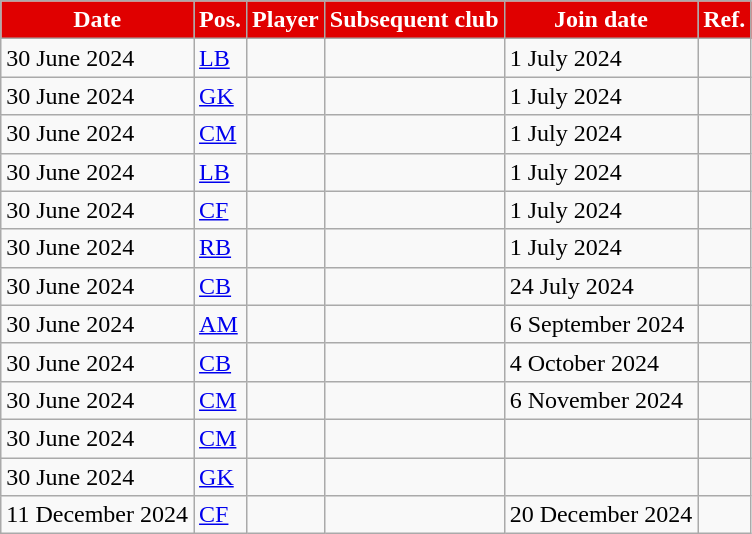<table class="wikitable plainrowheaders sortable">
<tr>
<th style="background:#E00000;color:white">Date</th>
<th style="background:#E00000;color:white">Pos.</th>
<th style="background:#E00000;color:white">Player</th>
<th style="background:#E00000;color:white">Subsequent club</th>
<th style="background:#E00000;color:white">Join date</th>
<th style="background:#E00000;color:white">Ref.</th>
</tr>
<tr>
<td>30 June 2024</td>
<td><a href='#'>LB</a></td>
<td></td>
<td></td>
<td>1 July 2024</td>
<td></td>
</tr>
<tr>
<td>30 June 2024</td>
<td><a href='#'>GK</a></td>
<td></td>
<td></td>
<td>1 July 2024</td>
<td></td>
</tr>
<tr>
<td>30 June 2024</td>
<td><a href='#'>CM</a></td>
<td></td>
<td></td>
<td>1 July 2024</td>
<td></td>
</tr>
<tr>
<td>30 June 2024</td>
<td><a href='#'>LB</a></td>
<td></td>
<td></td>
<td>1 July 2024</td>
<td></td>
</tr>
<tr>
<td>30 June 2024</td>
<td><a href='#'>CF</a></td>
<td></td>
<td></td>
<td>1 July 2024</td>
<td></td>
</tr>
<tr>
<td>30 June 2024</td>
<td><a href='#'>RB</a></td>
<td></td>
<td></td>
<td>1 July 2024</td>
<td></td>
</tr>
<tr>
<td>30 June 2024</td>
<td><a href='#'>CB</a></td>
<td></td>
<td></td>
<td>24 July 2024</td>
<td></td>
</tr>
<tr>
<td>30 June 2024</td>
<td><a href='#'>AM</a></td>
<td></td>
<td></td>
<td>6 September 2024</td>
<td></td>
</tr>
<tr>
<td>30 June 2024</td>
<td><a href='#'>CB</a></td>
<td></td>
<td></td>
<td>4 October 2024</td>
<td></td>
</tr>
<tr>
<td>30 June 2024</td>
<td><a href='#'>CM</a></td>
<td></td>
<td></td>
<td>6 November 2024</td>
<td></td>
</tr>
<tr>
<td>30 June 2024</td>
<td><a href='#'>CM</a></td>
<td></td>
<td></td>
<td></td>
<td></td>
</tr>
<tr>
<td>30 June 2024</td>
<td><a href='#'>GK</a></td>
<td></td>
<td></td>
<td></td>
<td></td>
</tr>
<tr>
<td>11 December 2024</td>
<td><a href='#'>CF</a></td>
<td></td>
<td></td>
<td>20 December 2024</td>
<td></td>
</tr>
</table>
